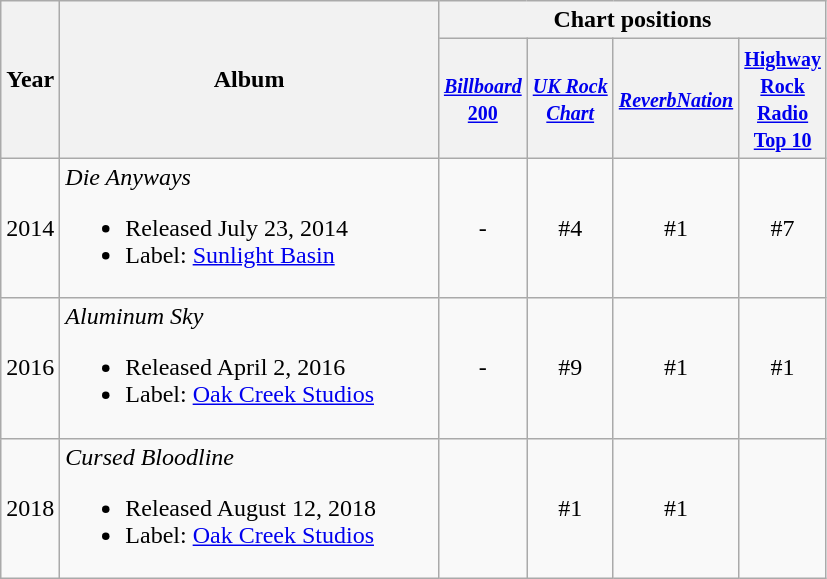<table class="wikitable">
<tr>
<th style="width:18px;" rowspan="2">Year</th>
<th style="width:245px;" rowspan="2">Album</th>
<th colspan="4">Chart positions</th>
</tr>
<tr>
<th style="width:50px;"><small><a href='#'><em>Billboard</em> 200</a></small></th>
<th style="width:50px;"><small><em><a href='#'>UK Rock Chart</a></em></small></th>
<th style="width:50px;"><small><a href='#'><em>ReverbNation</em></a></small></th>
<th style="width:50px;"><small><a href='#'>Highway Rock Radio Top 10</a></small></th>
</tr>
<tr>
<td>2014</td>
<td><em>Die Anyways</em><br><ul><li>Released July 23, 2014</li><li>Label: <a href='#'>Sunlight Basin</a></li></ul></td>
<td style="text-align:center;">-</td>
<td style="text-align:center;">#4</td>
<td style="text-align:center;">#1</td>
<td style="text-align:center;">#7</td>
</tr>
<tr>
<td>2016</td>
<td><em>Aluminum Sky</em><br><ul><li>Released April 2, 2016</li><li>Label: <a href='#'>Oak Creek Studios</a></li></ul></td>
<td style="text-align:center;">-</td>
<td style="text-align:center;">#9</td>
<td style="text-align:center;">#1</td>
<td style="text-align:center;">#1</td>
</tr>
<tr>
<td>2018</td>
<td><em>Cursed Bloodline</em><br><ul><li>Released August 12, 2018</li><li>Label: <a href='#'>Oak Creek Studios</a></li></ul></td>
<td style="text-align:center;"></td>
<td style="text-align:center;">#1</td>
<td style="text-align:center;">#1</td>
<td style="text-align:center;"></td>
</tr>
</table>
